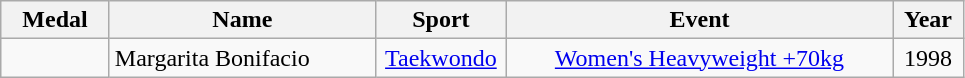<table class="wikitable"  style="font-size:100%;  text-align:center;">
<tr>
<th width="65">Medal</th>
<th width="170">Name</th>
<th width="80">Sport</th>
<th width="250">Event</th>
<th width="40">Year</th>
</tr>
<tr>
<td></td>
<td align=left>Margarita Bonifacio</td>
<td><a href='#'>Taekwondo</a></td>
<td><a href='#'>Women's Heavyweight +70kg</a></td>
<td>1998</td>
</tr>
</table>
